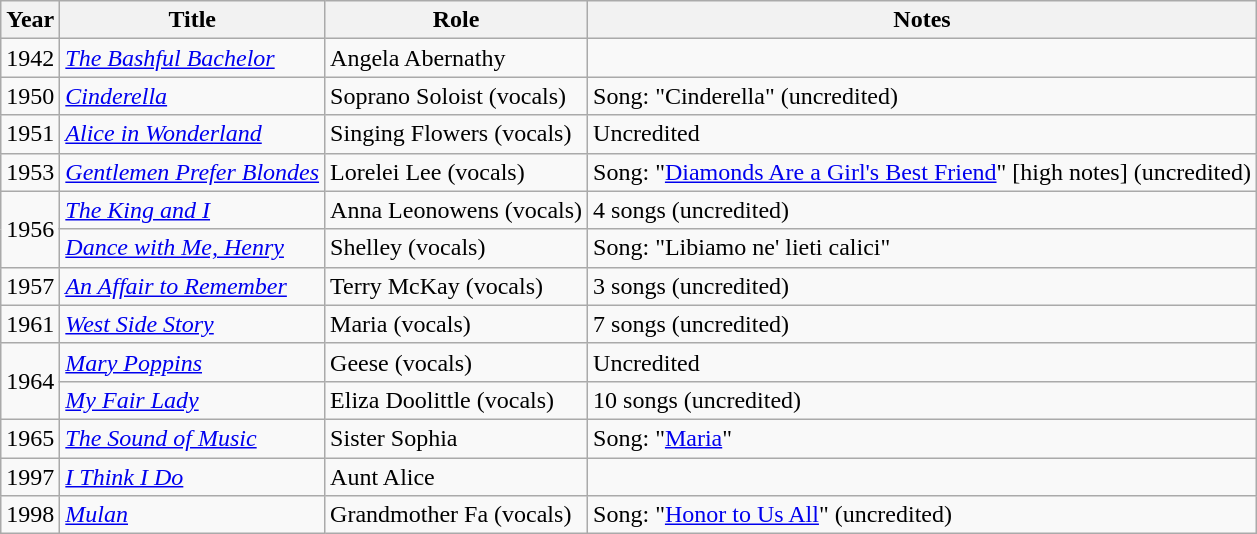<table class="wikitable sortable">
<tr>
<th>Year</th>
<th>Title</th>
<th>Role</th>
<th class="unsortable">Notes</th>
</tr>
<tr>
<td>1942</td>
<td><em><a href='#'>The Bashful Bachelor</a></em></td>
<td>Angela Abernathy</td>
<td></td>
</tr>
<tr>
<td>1950</td>
<td><em><a href='#'>Cinderella</a></em></td>
<td>Soprano Soloist (vocals)</td>
<td>Song: "Cinderella" (uncredited)</td>
</tr>
<tr>
<td>1951</td>
<td><em><a href='#'>Alice in Wonderland</a></em></td>
<td>Singing Flowers (vocals)</td>
<td>Uncredited</td>
</tr>
<tr>
<td>1953</td>
<td><em><a href='#'>Gentlemen Prefer Blondes</a></em></td>
<td>Lorelei Lee (vocals)</td>
<td>Song: "<a href='#'>Diamonds Are a Girl's Best Friend</a>" [high notes] (uncredited)</td>
</tr>
<tr>
<td rowspan="2">1956</td>
<td><em><a href='#'>The King and I</a></em></td>
<td>Anna Leonowens (vocals)</td>
<td>4 songs (uncredited)</td>
</tr>
<tr>
<td><em><a href='#'>Dance with Me, Henry</a></em></td>
<td>Shelley (vocals)</td>
<td>Song: "Libiamo ne' lieti calici"</td>
</tr>
<tr>
<td>1957</td>
<td><em><a href='#'>An Affair to Remember</a></em></td>
<td>Terry McKay (vocals)</td>
<td>3 songs (uncredited)</td>
</tr>
<tr>
<td>1961</td>
<td><em><a href='#'>West Side Story</a></em></td>
<td>Maria (vocals)</td>
<td>7 songs (uncredited)</td>
</tr>
<tr>
<td rowspan="2">1964</td>
<td><em><a href='#'>Mary Poppins</a></em></td>
<td>Geese (vocals)</td>
<td>Uncredited</td>
</tr>
<tr>
<td><em><a href='#'>My Fair Lady</a></em></td>
<td>Eliza Doolittle (vocals)</td>
<td>10 songs (uncredited)</td>
</tr>
<tr>
<td>1965</td>
<td><em><a href='#'>The Sound of Music</a></em></td>
<td>Sister Sophia</td>
<td>Song: "<a href='#'>Maria</a>"</td>
</tr>
<tr>
<td>1997</td>
<td><em><a href='#'>I Think I Do</a></em></td>
<td>Aunt Alice</td>
<td></td>
</tr>
<tr>
<td>1998</td>
<td><em><a href='#'>Mulan</a></em></td>
<td>Grandmother Fa (vocals)</td>
<td>Song: "<a href='#'>Honor to Us All</a>" (uncredited)</td>
</tr>
</table>
